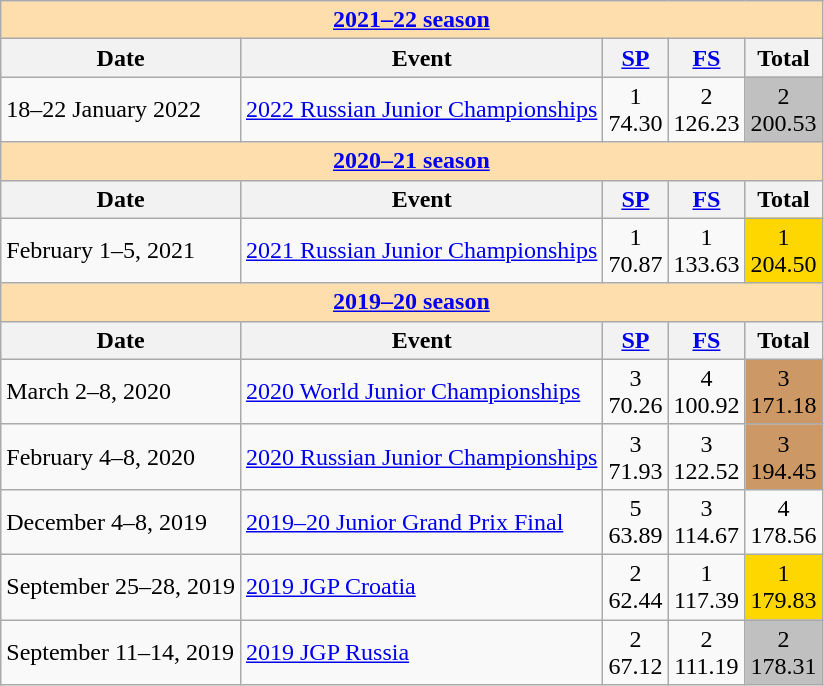<table class="wikitable">
<tr>
<td style="background-color: #ffdead; " colspan=6 align=center><a href='#'><strong>2021–22 season</strong></a></td>
</tr>
<tr>
<th>Date</th>
<th>Event</th>
<th><a href='#'>SP</a></th>
<th><a href='#'>FS</a></th>
<th>Total</th>
</tr>
<tr>
<td>18–22 January 2022</td>
<td><a href='#'>2022 Russian Junior Championships</a></td>
<td align=center>1 <br> 74.30</td>
<td align=center>2 <br> 126.23</td>
<td align=center bgcolor=silver>2 <br> 200.53</td>
</tr>
<tr>
<td style="background-color: #ffdead; " colspan=6 align=center><a href='#'><strong>2020–21 season</strong></a></td>
</tr>
<tr>
<th>Date</th>
<th>Event</th>
<th><a href='#'>SP</a></th>
<th><a href='#'>FS</a></th>
<th>Total</th>
</tr>
<tr>
<td>February 1–5, 2021</td>
<td><a href='#'>2021 Russian Junior Championships</a></td>
<td align=center>1 <br> 70.87</td>
<td align=center>1 <br> 133.63</td>
<td align=center bgcolor=gold>1 <br> 204.50</td>
</tr>
<tr>
<td style="background-color: #ffdead; " colspan=6 align=center><a href='#'><strong>2019–20 season</strong></a></td>
</tr>
<tr>
<th>Date</th>
<th>Event</th>
<th><a href='#'>SP</a></th>
<th><a href='#'>FS</a></th>
<th>Total</th>
</tr>
<tr>
<td>March 2–8, 2020</td>
<td><a href='#'>2020 World Junior Championships</a></td>
<td align=center>3 <br> 70.26</td>
<td align=center>4 <br> 100.92</td>
<td align=center bgcolor=cc9966>3 <br> 171.18</td>
</tr>
<tr>
<td>February 4–8, 2020</td>
<td><a href='#'>2020 Russian Junior Championships</a></td>
<td align=center>3 <br> 71.93</td>
<td align=center>3 <br> 122.52</td>
<td align=center bgcolor=cc9966>3 <br> 194.45</td>
</tr>
<tr>
<td>December 4–8, 2019</td>
<td><a href='#'>2019–20 Junior Grand Prix Final</a></td>
<td align=center>5 <br> 63.89</td>
<td align=center>3 <br> 114.67</td>
<td align=center>4 <br> 178.56</td>
</tr>
<tr>
<td>September 25–28, 2019</td>
<td><a href='#'>2019 JGP Croatia</a></td>
<td align=center>2 <br> 62.44</td>
<td align=center>1 <br> 117.39</td>
<td align=center bgcolor=gold>1 <br> 179.83</td>
</tr>
<tr>
<td>September 11–14, 2019</td>
<td><a href='#'>2019 JGP Russia</a></td>
<td align=center>2 <br> 67.12</td>
<td align=center>2 <br> 111.19</td>
<td align=center bgcolor=silver>2 <br> 178.31</td>
</tr>
</table>
